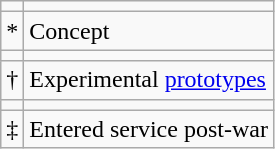<table class="wikitable">
<tr>
<td></td>
<td></td>
</tr>
<tr>
<td>*</td>
<td>Concept</td>
</tr>
<tr>
<td></td>
<td></td>
</tr>
<tr>
<td>†</td>
<td>Experimental <a href='#'>prototypes</a></td>
</tr>
<tr>
<td></td>
<td></td>
</tr>
<tr>
<td>‡</td>
<td>Entered service post-war</td>
</tr>
</table>
